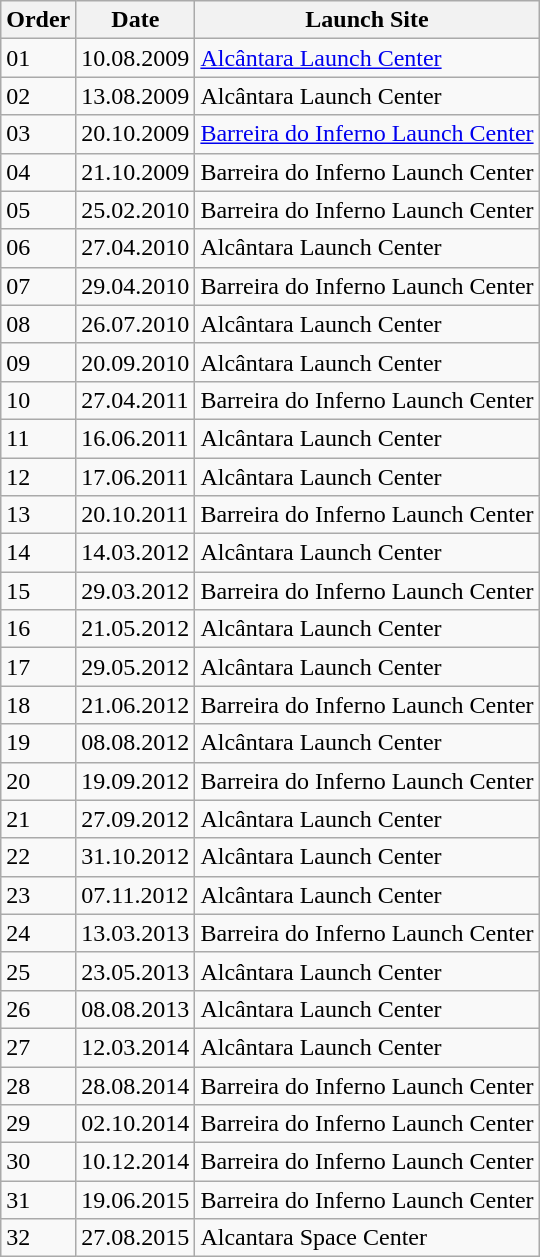<table class="wikitable sortable">
<tr>
<th>Order</th>
<th>Date</th>
<th>Launch Site</th>
</tr>
<tr>
<td>01</td>
<td>10.08.2009</td>
<td><a href='#'>Alcântara Launch Center</a></td>
</tr>
<tr>
<td>02</td>
<td>13.08.2009</td>
<td>Alcântara Launch Center</td>
</tr>
<tr>
<td>03</td>
<td>20.10.2009</td>
<td><a href='#'>Barreira do Inferno Launch Center</a></td>
</tr>
<tr>
<td>04</td>
<td>21.10.2009</td>
<td>Barreira do Inferno Launch Center</td>
</tr>
<tr>
<td>05</td>
<td>25.02.2010</td>
<td>Barreira do Inferno Launch Center</td>
</tr>
<tr>
<td>06</td>
<td>27.04.2010</td>
<td>Alcântara Launch Center</td>
</tr>
<tr>
<td>07</td>
<td>29.04.2010</td>
<td>Barreira do Inferno Launch Center</td>
</tr>
<tr>
<td>08</td>
<td>26.07.2010</td>
<td>Alcântara Launch Center</td>
</tr>
<tr>
<td>09</td>
<td>20.09.2010</td>
<td>Alcântara Launch Center</td>
</tr>
<tr>
<td>10</td>
<td>27.04.2011</td>
<td>Barreira do Inferno Launch Center</td>
</tr>
<tr>
<td>11</td>
<td>16.06.2011</td>
<td>Alcântara Launch Center</td>
</tr>
<tr>
<td>12</td>
<td>17.06.2011</td>
<td>Alcântara Launch Center</td>
</tr>
<tr>
<td>13</td>
<td>20.10.2011</td>
<td>Barreira do Inferno Launch Center</td>
</tr>
<tr>
<td>14</td>
<td>14.03.2012</td>
<td>Alcântara Launch Center</td>
</tr>
<tr>
<td>15</td>
<td>29.03.2012</td>
<td>Barreira do Inferno Launch Center</td>
</tr>
<tr>
<td>16</td>
<td>21.05.2012</td>
<td>Alcântara Launch Center</td>
</tr>
<tr>
<td>17</td>
<td>29.05.2012</td>
<td>Alcântara Launch Center</td>
</tr>
<tr>
<td>18</td>
<td>21.06.2012</td>
<td>Barreira do Inferno Launch Center</td>
</tr>
<tr>
<td>19</td>
<td>08.08.2012</td>
<td>Alcântara Launch Center</td>
</tr>
<tr>
<td>20</td>
<td>19.09.2012</td>
<td>Barreira do Inferno Launch Center</td>
</tr>
<tr>
<td>21</td>
<td>27.09.2012</td>
<td>Alcântara Launch Center</td>
</tr>
<tr>
<td>22</td>
<td>31.10.2012</td>
<td>Alcântara Launch Center</td>
</tr>
<tr>
<td>23</td>
<td>07.11.2012</td>
<td>Alcântara Launch Center</td>
</tr>
<tr>
<td>24</td>
<td>13.03.2013</td>
<td>Barreira do Inferno Launch Center</td>
</tr>
<tr>
<td>25</td>
<td>23.05.2013</td>
<td>Alcântara Launch Center</td>
</tr>
<tr>
<td>26</td>
<td>08.08.2013</td>
<td>Alcântara Launch Center</td>
</tr>
<tr>
<td>27</td>
<td>12.03.2014</td>
<td>Alcântara Launch Center</td>
</tr>
<tr>
<td>28</td>
<td>28.08.2014</td>
<td>Barreira do Inferno Launch Center</td>
</tr>
<tr>
<td>29</td>
<td>02.10.2014</td>
<td>Barreira do Inferno Launch Center</td>
</tr>
<tr>
<td>30</td>
<td>10.12.2014</td>
<td>Barreira do Inferno Launch Center</td>
</tr>
<tr>
<td>31</td>
<td>19.06.2015</td>
<td>Barreira do Inferno Launch Center</td>
</tr>
<tr>
<td>32</td>
<td>27.08.2015</td>
<td>Alcantara Space Center</td>
</tr>
</table>
